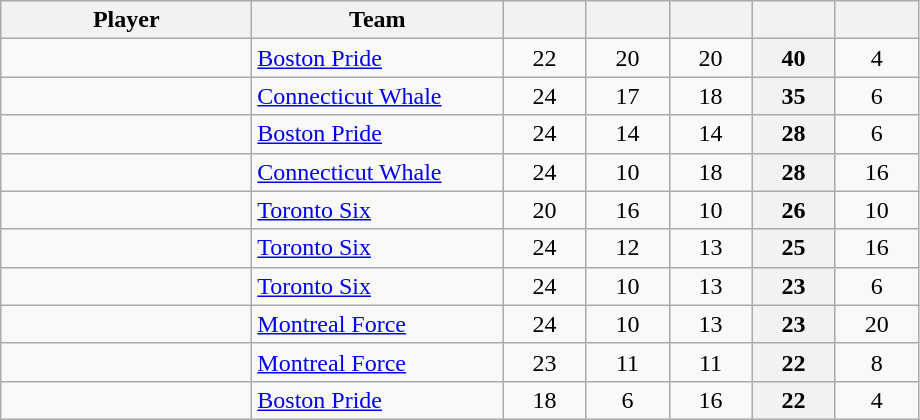<table class="wikitable sortable" style="text-align: center">
<tr>
<th style="width: 10em;">Player</th>
<th style="width: 10em;">Team</th>
<th style="width: 3em;"></th>
<th style="width: 3em;"></th>
<th style="width: 3em;"></th>
<th style="width: 3em;"></th>
<th style="width: 3em;"></th>
</tr>
<tr>
<td align="left"></td>
<td align="left"><a href='#'>Boston Pride</a></td>
<td>22</td>
<td>20</td>
<td>20</td>
<th>40</th>
<td>4</td>
</tr>
<tr>
<td align="left"></td>
<td align="left"><a href='#'>Connecticut Whale</a></td>
<td>24</td>
<td>17</td>
<td>18</td>
<th>35</th>
<td>6</td>
</tr>
<tr>
<td align="left"></td>
<td align="left"><a href='#'>Boston Pride</a></td>
<td>24</td>
<td>14</td>
<td>14</td>
<th>28</th>
<td>6</td>
</tr>
<tr>
<td align="left"></td>
<td align="left"><a href='#'>Connecticut Whale</a></td>
<td>24</td>
<td>10</td>
<td>18</td>
<th>28</th>
<td>16</td>
</tr>
<tr>
<td align="left"></td>
<td align="left"><a href='#'>Toronto Six</a></td>
<td>20</td>
<td>16</td>
<td>10</td>
<th>26</th>
<td>10</td>
</tr>
<tr>
<td align="left"></td>
<td align="left"><a href='#'>Toronto Six</a></td>
<td>24</td>
<td>12</td>
<td>13</td>
<th>25</th>
<td>16</td>
</tr>
<tr>
<td align="left"></td>
<td align="left"><a href='#'>Toronto Six</a></td>
<td>24</td>
<td>10</td>
<td>13</td>
<th>23</th>
<td>6</td>
</tr>
<tr>
<td align="left"></td>
<td align="left"><a href='#'>Montreal Force</a></td>
<td>24</td>
<td>10</td>
<td>13</td>
<th>23</th>
<td>20</td>
</tr>
<tr>
<td align="left"></td>
<td align="left"><a href='#'>Montreal Force</a></td>
<td>23</td>
<td>11</td>
<td>11</td>
<th>22</th>
<td>8</td>
</tr>
<tr>
<td align="left"></td>
<td align="left"><a href='#'>Boston Pride</a></td>
<td>18</td>
<td>6</td>
<td>16</td>
<th>22</th>
<td>4</td>
</tr>
</table>
